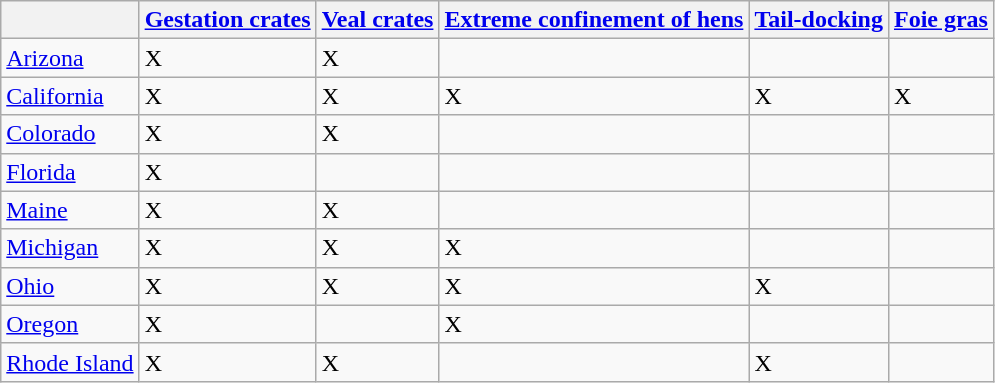<table class="wikitable sortable">
<tr>
<th></th>
<th><a href='#'>Gestation crates</a></th>
<th><a href='#'>Veal crates</a></th>
<th><a href='#'>Extreme confinement of hens</a></th>
<th><a href='#'>Tail-docking</a></th>
<th><a href='#'>Foie gras</a></th>
</tr>
<tr>
<td><a href='#'>Arizona</a></td>
<td>X</td>
<td>X</td>
<td></td>
<td></td>
<td></td>
</tr>
<tr>
<td><a href='#'>California</a></td>
<td>X</td>
<td>X</td>
<td>X</td>
<td>X</td>
<td>X</td>
</tr>
<tr>
<td><a href='#'>Colorado</a></td>
<td>X</td>
<td>X</td>
<td></td>
<td></td>
<td></td>
</tr>
<tr>
<td><a href='#'>Florida</a></td>
<td>X</td>
<td></td>
<td></td>
<td></td>
<td></td>
</tr>
<tr>
<td><a href='#'>Maine</a></td>
<td>X</td>
<td>X</td>
<td></td>
<td></td>
<td></td>
</tr>
<tr>
<td><a href='#'>Michigan</a></td>
<td>X</td>
<td>X</td>
<td>X</td>
<td></td>
<td></td>
</tr>
<tr>
<td><a href='#'>Ohio</a></td>
<td>X</td>
<td>X</td>
<td>X</td>
<td>X</td>
<td></td>
</tr>
<tr>
<td><a href='#'>Oregon</a></td>
<td>X</td>
<td></td>
<td>X</td>
<td></td>
<td></td>
</tr>
<tr>
<td><a href='#'>Rhode Island</a></td>
<td>X</td>
<td>X</td>
<td></td>
<td>X</td>
<td></td>
</tr>
</table>
